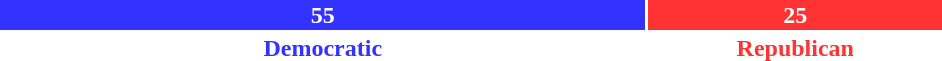<table style="width:50%">
<tr>
<td scope="row" colspan="4" style="text-align:center"></td>
</tr>
<tr>
<td scope="row" style="background:#33F; width:68.75%; text-align:center; color:white"><strong>55</strong></td>
<td style="background:#F33; width:31.25%; text-align:center; color:white"><strong>25</strong></td>
</tr>
<tr>
<td scope="row" style="text-align:center; color:#33F"><strong>Democratic</strong></td>
<td style="text-align:center; color:#F33"><strong>Republican</strong></td>
</tr>
</table>
